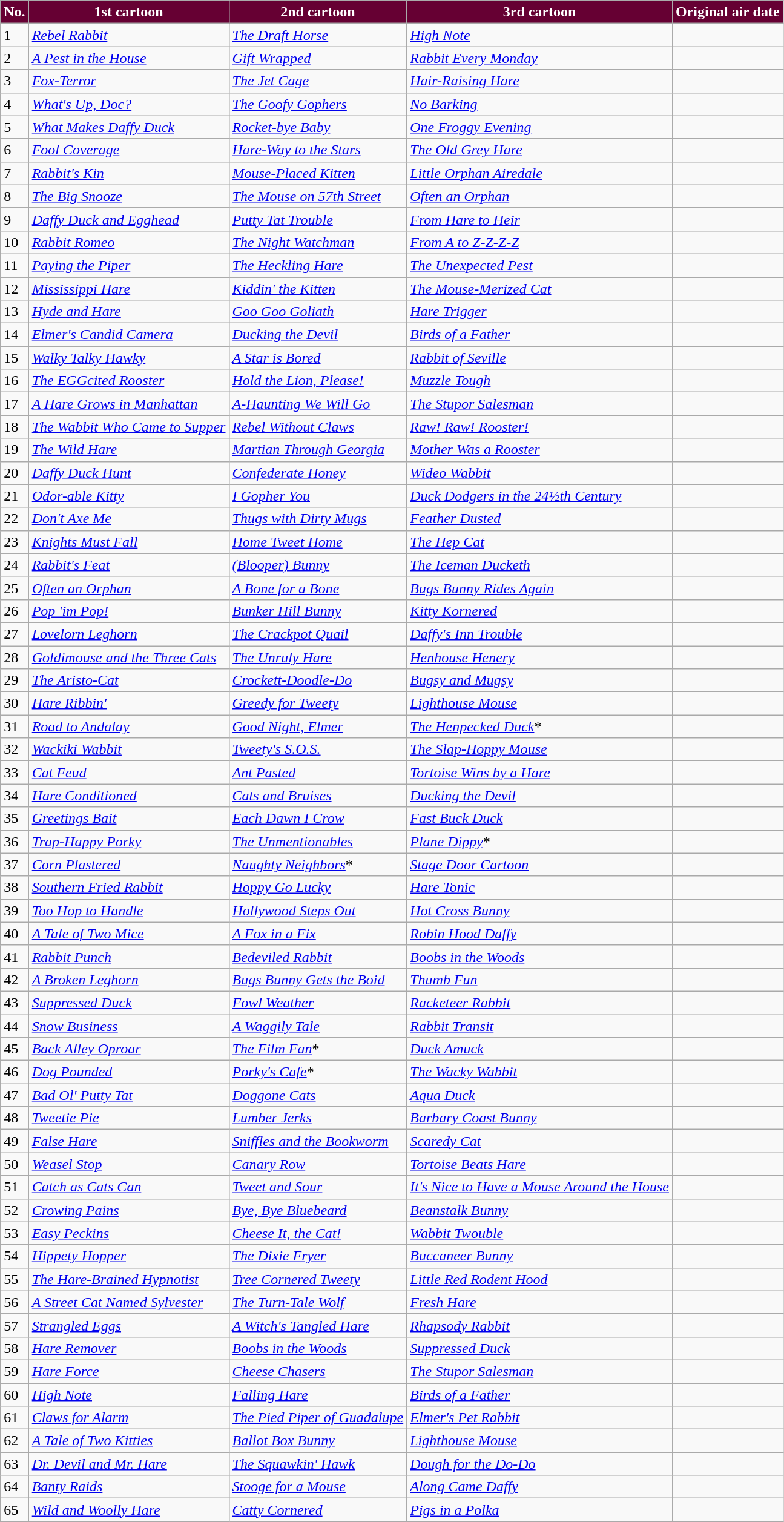<table class="wikitable plainrowheaders">
<tr>
<th style="background:#603; color:#fff;">No.</th>
<th style="background:#603; color:#fff;">1st cartoon</th>
<th style="background:#603; color:#fff;">2nd cartoon</th>
<th style="background:#603; color:#fff;">3rd cartoon</th>
<th style="background:#603; color:#fff;">Original air date</th>
</tr>
<tr>
<td>1</td>
<td><em><a href='#'>Rebel Rabbit</a></em></td>
<td><em><a href='#'>The Draft Horse</a></em></td>
<td><em><a href='#'>High Note</a></em></td>
<td></td>
</tr>
<tr>
<td>2</td>
<td><em><a href='#'>A Pest in the House</a></em></td>
<td><em><a href='#'>Gift Wrapped</a></em></td>
<td><em><a href='#'>Rabbit Every Monday</a></em></td>
<td></td>
</tr>
<tr>
<td>3</td>
<td><em><a href='#'>Fox-Terror</a></em></td>
<td><em><a href='#'>The Jet Cage</a></em></td>
<td><em><a href='#'>Hair-Raising Hare</a></em></td>
<td></td>
</tr>
<tr>
<td>4</td>
<td><em><a href='#'>What's Up, Doc?</a></em></td>
<td><em><a href='#'>The Goofy Gophers</a></em></td>
<td><em><a href='#'>No Barking</a></em></td>
<td></td>
</tr>
<tr>
<td>5</td>
<td><em><a href='#'>What Makes Daffy Duck</a></em></td>
<td><em><a href='#'>Rocket-bye Baby</a></em></td>
<td><em><a href='#'>One Froggy Evening</a></em></td>
<td></td>
</tr>
<tr>
<td>6</td>
<td><em><a href='#'>Fool Coverage</a></em></td>
<td><em><a href='#'>Hare-Way to the Stars</a></em></td>
<td><em><a href='#'>The Old Grey Hare</a></em></td>
<td></td>
</tr>
<tr>
<td>7</td>
<td><em><a href='#'>Rabbit's Kin</a></em></td>
<td><em><a href='#'>Mouse-Placed Kitten</a></em></td>
<td><em><a href='#'>Little Orphan Airedale</a></em></td>
<td></td>
</tr>
<tr>
<td>8</td>
<td><em><a href='#'>The Big Snooze</a></em></td>
<td><em><a href='#'>The Mouse on 57th Street</a></em></td>
<td><em><a href='#'>Often an Orphan</a></em></td>
<td></td>
</tr>
<tr>
<td>9</td>
<td><em><a href='#'>Daffy Duck and Egghead</a></em></td>
<td><em><a href='#'>Putty Tat Trouble</a></em></td>
<td><em><a href='#'>From Hare to Heir</a></em></td>
<td></td>
</tr>
<tr>
<td>10</td>
<td><em><a href='#'>Rabbit Romeo</a></em></td>
<td><em><a href='#'>The Night Watchman</a></em></td>
<td><em><a href='#'>From A to Z-Z-Z-Z</a></em></td>
<td></td>
</tr>
<tr>
<td>11</td>
<td><em><a href='#'>Paying the Piper</a></em></td>
<td><em><a href='#'>The Heckling Hare</a></em></td>
<td><em><a href='#'>The Unexpected Pest</a></em></td>
<td></td>
</tr>
<tr>
<td>12</td>
<td><em><a href='#'>Mississippi Hare</a></em></td>
<td><em><a href='#'>Kiddin' the Kitten</a></em></td>
<td><em><a href='#'>The Mouse-Merized Cat</a></em></td>
<td></td>
</tr>
<tr>
<td>13</td>
<td><em><a href='#'>Hyde and Hare</a></em></td>
<td><em><a href='#'>Goo Goo Goliath</a></em></td>
<td><em><a href='#'>Hare Trigger</a></em></td>
<td></td>
</tr>
<tr>
<td>14</td>
<td><em><a href='#'>Elmer's Candid Camera</a></em></td>
<td><em><a href='#'>Ducking the Devil</a></em></td>
<td><em><a href='#'>Birds of a Father</a></em></td>
<td></td>
</tr>
<tr>
<td>15</td>
<td><em><a href='#'>Walky Talky Hawky</a></em></td>
<td><em><a href='#'>A Star is Bored</a></em></td>
<td><em><a href='#'>Rabbit of Seville</a></em></td>
<td></td>
</tr>
<tr>
<td>16</td>
<td><em><a href='#'>The EGGcited Rooster</a></em></td>
<td><em><a href='#'>Hold the Lion, Please!</a></em></td>
<td><em><a href='#'>Muzzle Tough</a></em></td>
<td></td>
</tr>
<tr>
<td>17</td>
<td><em><a href='#'>A Hare Grows in Manhattan</a></em></td>
<td><em><a href='#'>A-Haunting We Will Go</a></em></td>
<td><em><a href='#'>The Stupor Salesman</a></em></td>
<td></td>
</tr>
<tr>
<td>18</td>
<td><em><a href='#'>The Wabbit Who Came to Supper</a></em></td>
<td><em><a href='#'>Rebel Without Claws</a></em></td>
<td><em><a href='#'>Raw! Raw! Rooster!</a></em></td>
<td></td>
</tr>
<tr>
<td>19</td>
<td><em><a href='#'>The Wild Hare</a></em></td>
<td><em><a href='#'>Martian Through Georgia</a></em></td>
<td><em><a href='#'>Mother Was a Rooster</a></em></td>
<td></td>
</tr>
<tr>
<td>20</td>
<td><em><a href='#'>Daffy Duck Hunt</a></em></td>
<td><em><a href='#'>Confederate Honey</a></em></td>
<td><em><a href='#'>Wideo Wabbit</a></em></td>
<td></td>
</tr>
<tr>
<td>21</td>
<td><em><a href='#'>Odor-able Kitty</a></em></td>
<td><em><a href='#'>I Gopher You</a></em></td>
<td><em><a href='#'>Duck Dodgers in the 24½th Century</a></em></td>
<td></td>
</tr>
<tr>
<td>22</td>
<td><em><a href='#'>Don't Axe Me</a></em></td>
<td><em><a href='#'>Thugs with Dirty Mugs</a></em></td>
<td><em><a href='#'>Feather Dusted</a></em></td>
<td></td>
</tr>
<tr>
<td>23</td>
<td><em><a href='#'>Knights Must Fall</a></em></td>
<td><em><a href='#'>Home Tweet Home</a></em></td>
<td><em><a href='#'>The Hep Cat</a></em></td>
<td></td>
</tr>
<tr>
<td>24</td>
<td><em><a href='#'>Rabbit's Feat</a></em></td>
<td><em><a href='#'>(Blooper) Bunny</a></em></td>
<td><em><a href='#'>The Iceman Ducketh</a></em></td>
<td></td>
</tr>
<tr>
<td>25</td>
<td><em><a href='#'>Often an Orphan</a></em></td>
<td><em><a href='#'>A Bone for a Bone</a></em></td>
<td><em><a href='#'>Bugs Bunny Rides Again</a></em></td>
<td></td>
</tr>
<tr>
<td>26</td>
<td><em><a href='#'>Pop 'im Pop!</a></em></td>
<td><em><a href='#'>Bunker Hill Bunny</a></em></td>
<td><em><a href='#'>Kitty Kornered</a></em></td>
<td></td>
</tr>
<tr>
<td>27</td>
<td><em><a href='#'>Lovelorn Leghorn</a></em></td>
<td><em><a href='#'>The Crackpot Quail</a></em></td>
<td><em><a href='#'>Daffy's Inn Trouble</a></em></td>
<td></td>
</tr>
<tr>
<td>28</td>
<td><em><a href='#'>Goldimouse and the Three Cats</a></em></td>
<td><em><a href='#'>The Unruly Hare</a></em></td>
<td><em><a href='#'>Henhouse Henery</a></em></td>
<td></td>
</tr>
<tr>
<td>29</td>
<td><em><a href='#'>The Aristo-Cat</a></em></td>
<td><em><a href='#'>Crockett-Doodle-Do</a></em></td>
<td><em><a href='#'>Bugsy and Mugsy</a></em></td>
<td></td>
</tr>
<tr>
<td>30</td>
<td><em><a href='#'>Hare Ribbin'</a></em></td>
<td><em><a href='#'>Greedy for Tweety</a></em></td>
<td><em><a href='#'>Lighthouse Mouse</a></em></td>
<td></td>
</tr>
<tr>
<td>31</td>
<td><em><a href='#'>Road to Andalay</a></em></td>
<td><em><a href='#'>Good Night, Elmer</a></em></td>
<td><em><a href='#'>The Henpecked Duck</a></em>*</td>
<td></td>
</tr>
<tr>
<td>32</td>
<td><em><a href='#'>Wackiki Wabbit</a></em></td>
<td><em><a href='#'>Tweety's S.O.S.</a></em></td>
<td><em><a href='#'>The Slap-Hoppy Mouse</a></em></td>
<td></td>
</tr>
<tr>
<td>33</td>
<td><em><a href='#'>Cat Feud</a></em></td>
<td><em><a href='#'>Ant Pasted</a></em></td>
<td><em><a href='#'>Tortoise Wins by a Hare</a></em></td>
<td></td>
</tr>
<tr>
<td>34</td>
<td><em><a href='#'>Hare Conditioned</a></em></td>
<td><em><a href='#'>Cats and Bruises</a></em></td>
<td><em><a href='#'>Ducking the Devil</a></em></td>
<td></td>
</tr>
<tr>
<td>35</td>
<td><em><a href='#'>Greetings Bait</a></em></td>
<td><em><a href='#'>Each Dawn I Crow</a></em></td>
<td><em><a href='#'>Fast Buck Duck</a></em></td>
<td></td>
</tr>
<tr>
<td>36</td>
<td><em><a href='#'>Trap-Happy Porky</a></em></td>
<td><em><a href='#'>The Unmentionables</a></em></td>
<td><em><a href='#'>Plane Dippy</a></em>*</td>
<td></td>
</tr>
<tr>
<td>37</td>
<td><em><a href='#'>Corn Plastered</a></em></td>
<td><em><a href='#'>Naughty Neighbors</a></em>*</td>
<td><em><a href='#'>Stage Door Cartoon</a></em></td>
<td></td>
</tr>
<tr>
<td>38</td>
<td><em><a href='#'>Southern Fried Rabbit</a></em></td>
<td><em><a href='#'>Hoppy Go Lucky</a></em></td>
<td><em><a href='#'>Hare Tonic</a></em></td>
<td></td>
</tr>
<tr>
<td>39</td>
<td><em><a href='#'>Too Hop to Handle</a></em></td>
<td><em><a href='#'>Hollywood Steps Out</a></em></td>
<td><em><a href='#'>Hot Cross Bunny</a></em></td>
<td></td>
</tr>
<tr>
<td>40</td>
<td><em><a href='#'>A Tale of Two Mice</a></em></td>
<td><em><a href='#'>A Fox in a Fix</a></em></td>
<td><em><a href='#'>Robin Hood Daffy</a></em></td>
<td></td>
</tr>
<tr>
<td>41</td>
<td><em><a href='#'>Rabbit Punch</a></em></td>
<td><em><a href='#'>Bedeviled Rabbit</a></em></td>
<td><em><a href='#'>Boobs in the Woods</a></em></td>
<td></td>
</tr>
<tr>
<td>42</td>
<td><em><a href='#'>A Broken Leghorn</a></em></td>
<td><em><a href='#'>Bugs Bunny Gets the Boid</a></em></td>
<td><em><a href='#'>Thumb Fun</a></em></td>
<td></td>
</tr>
<tr>
<td>43</td>
<td><em><a href='#'>Suppressed Duck</a></em></td>
<td><em><a href='#'>Fowl Weather</a></em></td>
<td><em><a href='#'>Racketeer Rabbit</a></em></td>
<td></td>
</tr>
<tr>
<td>44</td>
<td><em><a href='#'>Snow Business</a></em></td>
<td><em><a href='#'>A Waggily Tale</a></em></td>
<td><em><a href='#'>Rabbit Transit</a></em></td>
<td></td>
</tr>
<tr>
<td>45</td>
<td><em><a href='#'>Back Alley Oproar</a></em></td>
<td><em><a href='#'>The Film Fan</a></em>*</td>
<td><em><a href='#'>Duck Amuck</a></em></td>
<td></td>
</tr>
<tr>
<td>46</td>
<td><em><a href='#'>Dog Pounded</a></em></td>
<td><em><a href='#'>Porky's Cafe</a></em>*</td>
<td><em><a href='#'>The Wacky Wabbit</a></em></td>
<td></td>
</tr>
<tr>
<td>47</td>
<td><em><a href='#'>Bad Ol' Putty Tat</a></em></td>
<td><em><a href='#'>Doggone Cats</a></em></td>
<td><em><a href='#'>Aqua Duck</a></em></td>
<td></td>
</tr>
<tr>
<td>48</td>
<td><em><a href='#'>Tweetie Pie</a></em></td>
<td><em><a href='#'>Lumber Jerks</a></em></td>
<td><em><a href='#'>Barbary Coast Bunny</a></em></td>
<td></td>
</tr>
<tr>
<td>49</td>
<td><em><a href='#'>False Hare</a></em></td>
<td><em><a href='#'>Sniffles and the Bookworm</a></em></td>
<td><em><a href='#'>Scaredy Cat</a></em></td>
<td></td>
</tr>
<tr>
<td>50</td>
<td><em><a href='#'>Weasel Stop</a></em></td>
<td><em><a href='#'>Canary Row</a></em></td>
<td><em><a href='#'>Tortoise Beats Hare</a></em></td>
<td></td>
</tr>
<tr>
<td>51</td>
<td><em><a href='#'>Catch as Cats Can</a></em></td>
<td><em><a href='#'>Tweet and Sour</a></em></td>
<td><em><a href='#'>It's Nice to Have a Mouse Around the House</a></em></td>
<td></td>
</tr>
<tr>
<td>52</td>
<td><em><a href='#'>Crowing Pains</a></em></td>
<td><em><a href='#'>Bye, Bye Bluebeard</a></em></td>
<td><em><a href='#'>Beanstalk Bunny</a></em></td>
<td></td>
</tr>
<tr>
<td>53</td>
<td><em><a href='#'>Easy Peckins</a></em></td>
<td><em><a href='#'>Cheese It, the Cat!</a></em></td>
<td><em><a href='#'>Wabbit Twouble</a></em></td>
<td></td>
</tr>
<tr>
<td>54</td>
<td><em><a href='#'>Hippety Hopper</a></em></td>
<td><em><a href='#'>The Dixie Fryer</a></em></td>
<td><em><a href='#'>Buccaneer Bunny</a></em></td>
<td></td>
</tr>
<tr>
<td>55</td>
<td><em><a href='#'>The Hare-Brained Hypnotist</a></em></td>
<td><em><a href='#'>Tree Cornered Tweety</a></em></td>
<td><em><a href='#'>Little Red Rodent Hood</a></em></td>
<td></td>
</tr>
<tr>
<td>56</td>
<td><em><a href='#'>A Street Cat Named Sylvester</a></em></td>
<td><em><a href='#'>The Turn-Tale Wolf</a></em></td>
<td><em><a href='#'>Fresh Hare</a></em></td>
<td></td>
</tr>
<tr>
<td>57</td>
<td><em><a href='#'>Strangled Eggs</a></em></td>
<td><em><a href='#'>A Witch's Tangled Hare</a></em></td>
<td><em><a href='#'>Rhapsody Rabbit</a></em></td>
<td></td>
</tr>
<tr>
<td>58</td>
<td><em><a href='#'>Hare Remover</a></em></td>
<td><em><a href='#'>Boobs in the Woods</a></em></td>
<td><em><a href='#'>Suppressed Duck</a></em></td>
<td></td>
</tr>
<tr>
<td>59</td>
<td><em><a href='#'>Hare Force</a></em></td>
<td><em><a href='#'>Cheese Chasers</a></em></td>
<td><em><a href='#'>The Stupor Salesman</a></em></td>
<td></td>
</tr>
<tr>
<td>60</td>
<td><em><a href='#'>High Note</a></em></td>
<td><em><a href='#'>Falling Hare</a></em></td>
<td><em><a href='#'>Birds of a Father</a></em></td>
<td></td>
</tr>
<tr>
<td>61</td>
<td><em><a href='#'>Claws for Alarm</a></em></td>
<td><em><a href='#'>The Pied Piper of Guadalupe</a></em></td>
<td><em><a href='#'>Elmer's Pet Rabbit</a></em></td>
<td></td>
</tr>
<tr>
<td>62</td>
<td><em><a href='#'>A Tale of Two Kitties</a></em></td>
<td><em><a href='#'>Ballot Box Bunny</a></em></td>
<td><em><a href='#'>Lighthouse Mouse</a></em></td>
<td></td>
</tr>
<tr>
<td>63</td>
<td><em><a href='#'>Dr. Devil and Mr. Hare</a></em></td>
<td><em><a href='#'>The Squawkin' Hawk</a></em></td>
<td><em><a href='#'>Dough for the Do-Do</a></em></td>
<td></td>
</tr>
<tr>
<td>64</td>
<td><em><a href='#'>Banty Raids</a></em></td>
<td><em><a href='#'>Stooge for a Mouse</a></em></td>
<td><em><a href='#'>Along Came Daffy</a></em></td>
<td></td>
</tr>
<tr>
<td>65</td>
<td><em><a href='#'>Wild and Woolly Hare</a></em></td>
<td><em><a href='#'>Catty Cornered</a></em></td>
<td><em><a href='#'>Pigs in a Polka</a></em></td>
<td></td>
</tr>
</table>
